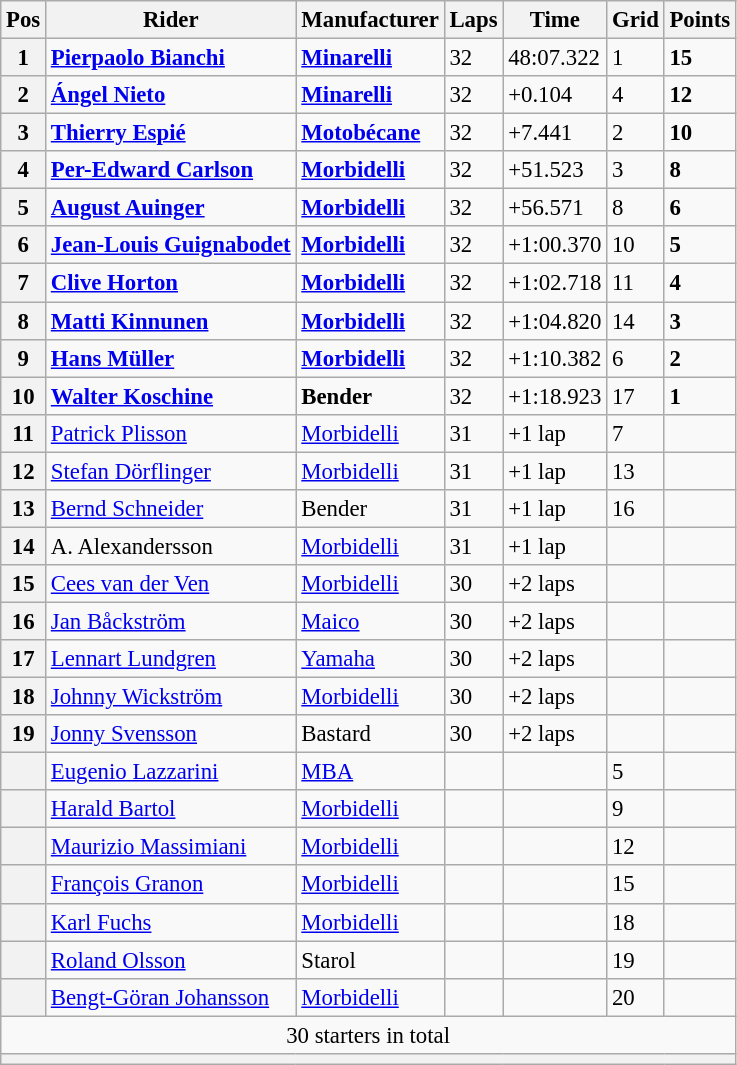<table class="wikitable" style="font-size: 95%;">
<tr>
<th>Pos</th>
<th>Rider</th>
<th>Manufacturer</th>
<th>Laps</th>
<th>Time</th>
<th>Grid</th>
<th>Points</th>
</tr>
<tr>
<th>1</th>
<td> <strong><a href='#'>Pierpaolo Bianchi</a></strong></td>
<td><strong><a href='#'>Minarelli</a></strong></td>
<td>32</td>
<td>48:07.322</td>
<td>1</td>
<td><strong>15</strong></td>
</tr>
<tr>
<th>2</th>
<td> <strong><a href='#'>Ángel Nieto</a></strong></td>
<td><strong><a href='#'>Minarelli</a></strong></td>
<td>32</td>
<td>+0.104</td>
<td>4</td>
<td><strong>12</strong></td>
</tr>
<tr>
<th>3</th>
<td> <strong><a href='#'>Thierry Espié</a></strong></td>
<td><strong><a href='#'>Motobécane</a></strong></td>
<td>32</td>
<td>+7.441</td>
<td>2</td>
<td><strong>10</strong></td>
</tr>
<tr>
<th>4</th>
<td> <strong><a href='#'>Per-Edward Carlson</a></strong></td>
<td><strong><a href='#'>Morbidelli</a></strong></td>
<td>32</td>
<td>+51.523</td>
<td>3</td>
<td><strong>8</strong></td>
</tr>
<tr>
<th>5</th>
<td> <strong><a href='#'>August Auinger</a></strong></td>
<td><strong><a href='#'>Morbidelli</a></strong></td>
<td>32</td>
<td>+56.571</td>
<td>8</td>
<td><strong>6</strong></td>
</tr>
<tr>
<th>6</th>
<td> <strong><a href='#'>Jean-Louis Guignabodet</a></strong></td>
<td><strong><a href='#'>Morbidelli</a></strong></td>
<td>32</td>
<td>+1:00.370</td>
<td>10</td>
<td><strong>5</strong></td>
</tr>
<tr>
<th>7</th>
<td> <strong><a href='#'>Clive Horton</a></strong></td>
<td><strong><a href='#'>Morbidelli</a></strong></td>
<td>32</td>
<td>+1:02.718</td>
<td>11</td>
<td><strong>4</strong></td>
</tr>
<tr>
<th>8</th>
<td> <strong><a href='#'>Matti Kinnunen</a></strong></td>
<td><strong><a href='#'>Morbidelli</a></strong></td>
<td>32</td>
<td>+1:04.820</td>
<td>14</td>
<td><strong>3</strong></td>
</tr>
<tr>
<th>9</th>
<td> <strong><a href='#'>Hans Müller</a></strong></td>
<td><strong><a href='#'>Morbidelli</a></strong></td>
<td>32</td>
<td>+1:10.382</td>
<td>6</td>
<td><strong>2</strong></td>
</tr>
<tr>
<th>10</th>
<td> <strong><a href='#'>Walter Koschine</a></strong></td>
<td><strong>Bender</strong></td>
<td>32</td>
<td>+1:18.923</td>
<td>17</td>
<td><strong>1</strong></td>
</tr>
<tr>
<th>11</th>
<td> <a href='#'>Patrick Plisson</a></td>
<td><a href='#'>Morbidelli</a></td>
<td>31</td>
<td>+1 lap</td>
<td>7</td>
<td></td>
</tr>
<tr>
<th>12</th>
<td> <a href='#'>Stefan Dörflinger</a></td>
<td><a href='#'>Morbidelli</a></td>
<td>31</td>
<td>+1 lap</td>
<td>13</td>
<td></td>
</tr>
<tr>
<th>13</th>
<td> <a href='#'>Bernd Schneider</a></td>
<td>Bender</td>
<td>31</td>
<td>+1 lap</td>
<td>16</td>
<td></td>
</tr>
<tr>
<th>14</th>
<td> A. Alexandersson</td>
<td><a href='#'>Morbidelli</a></td>
<td>31</td>
<td>+1 lap</td>
<td></td>
<td></td>
</tr>
<tr>
<th>15</th>
<td> <a href='#'>Cees van der Ven</a></td>
<td><a href='#'>Morbidelli</a></td>
<td>30</td>
<td>+2 laps</td>
<td></td>
<td></td>
</tr>
<tr>
<th>16</th>
<td> <a href='#'>Jan Båckström</a></td>
<td><a href='#'>Maico</a></td>
<td>30</td>
<td>+2 laps</td>
<td></td>
<td></td>
</tr>
<tr>
<th>17</th>
<td> <a href='#'>Lennart Lundgren</a></td>
<td><a href='#'>Yamaha</a></td>
<td>30</td>
<td>+2 laps</td>
<td></td>
<td></td>
</tr>
<tr>
<th>18</th>
<td> <a href='#'>Johnny Wickström</a></td>
<td><a href='#'>Morbidelli</a></td>
<td>30</td>
<td>+2 laps</td>
<td></td>
<td></td>
</tr>
<tr>
<th>19</th>
<td> <a href='#'>Jonny Svensson</a></td>
<td>Bastard</td>
<td>30</td>
<td>+2 laps</td>
<td></td>
<td></td>
</tr>
<tr>
<th></th>
<td> <a href='#'>Eugenio Lazzarini</a></td>
<td><a href='#'>MBA</a></td>
<td></td>
<td></td>
<td>5</td>
<td></td>
</tr>
<tr>
<th></th>
<td> <a href='#'>Harald Bartol</a></td>
<td><a href='#'>Morbidelli</a></td>
<td></td>
<td></td>
<td>9</td>
<td></td>
</tr>
<tr>
<th></th>
<td> <a href='#'>Maurizio Massimiani</a></td>
<td><a href='#'>Morbidelli</a></td>
<td></td>
<td></td>
<td>12</td>
<td></td>
</tr>
<tr>
<th></th>
<td> <a href='#'>François Granon</a></td>
<td><a href='#'>Morbidelli</a></td>
<td></td>
<td></td>
<td>15</td>
<td></td>
</tr>
<tr>
<th></th>
<td> <a href='#'>Karl Fuchs</a></td>
<td><a href='#'>Morbidelli</a></td>
<td></td>
<td></td>
<td>18</td>
<td></td>
</tr>
<tr>
<th></th>
<td> <a href='#'>Roland Olsson</a></td>
<td>Starol</td>
<td></td>
<td></td>
<td>19</td>
<td></td>
</tr>
<tr>
<th></th>
<td> <a href='#'>Bengt-Göran Johansson</a></td>
<td><a href='#'>Morbidelli</a></td>
<td></td>
<td></td>
<td>20</td>
<td></td>
</tr>
<tr>
<td colspan=7 align=center>30 starters in total</td>
</tr>
<tr>
<th colspan=7></th>
</tr>
</table>
